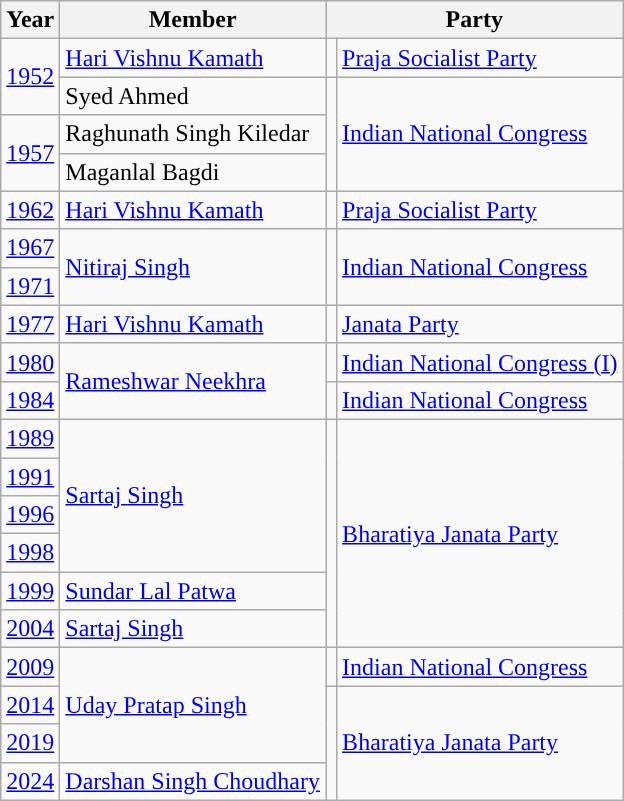<table class="wikitable">
<tr>
<th>Year</th>
<th>Member</th>
<th colspan="2">Party</th>
</tr>
<tr>
<td rowspan="2"><a href='#'>1952</a></td>
<td><a href='#'>Hari Vishnu Kamath</a></td>
<td style="background-color: "></td>
<td><a href='#'>Praja Socialist Party</a></td>
</tr>
<tr>
<td>Syed Ahmed</td>
<td rowspan="3" style="background-color: "></td>
<td rowspan="3"><a href='#'>Indian National Congress</a></td>
</tr>
<tr>
<td rowspan="2"><a href='#'>1957</a></td>
<td>Raghunath Singh Kiledar</td>
</tr>
<tr>
<td>Maganlal Bagdi</td>
</tr>
<tr>
<td><a href='#'>1962</a></td>
<td><a href='#'>Hari Vishnu Kamath</a></td>
<td style="background-color: "></td>
<td><a href='#'>Praja Socialist Party</a></td>
</tr>
<tr>
<td><a href='#'>1967</a></td>
<td rowspan="2"><a href='#'>Nitiraj Singh</a></td>
<td rowspan="2" style="background-color: "></td>
<td rowspan="2"><a href='#'>Indian National Congress</a></td>
</tr>
<tr>
<td><a href='#'>1971</a></td>
</tr>
<tr>
<td><a href='#'>1977</a></td>
<td><a href='#'>Hari Vishnu Kamath</a></td>
<td style="background-color: "></td>
<td><a href='#'>Janata Party</a></td>
</tr>
<tr>
<td><a href='#'>1980</a></td>
<td rowspan="2"><a href='#'>Rameshwar Neekhra</a></td>
<td style="background-color: "></td>
<td><a href='#'>Indian National Congress (I)</a></td>
</tr>
<tr>
<td><a href='#'>1984</a></td>
<td style="background-color: "></td>
<td><a href='#'>Indian National Congress</a></td>
</tr>
<tr>
<td><a href='#'>1989</a></td>
<td rowspan="4"><a href='#'>Sartaj Singh</a></td>
<td rowspan="6" style="background-color: "></td>
<td rowspan="6"><a href='#'>Bharatiya Janata Party</a></td>
</tr>
<tr>
<td><a href='#'>1991</a></td>
</tr>
<tr>
<td><a href='#'>1996</a></td>
</tr>
<tr>
<td><a href='#'>1998</a></td>
</tr>
<tr>
<td><a href='#'>1999</a></td>
<td><a href='#'>Sundar Lal Patwa</a></td>
</tr>
<tr>
<td><a href='#'>2004</a></td>
<td><a href='#'>Sartaj Singh</a></td>
</tr>
<tr>
<td><a href='#'>2009</a></td>
<td rowspan="3"><a href='#'>Uday Pratap Singh</a></td>
<td style="background-color: "></td>
<td><a href='#'>Indian National Congress</a></td>
</tr>
<tr>
<td><a href='#'>2014</a></td>
<td rowspan="3" style="background-color: "></td>
<td rowspan="3"><a href='#'>Bharatiya Janata Party</a></td>
</tr>
<tr>
<td><a href='#'>2019</a></td>
</tr>
<tr>
<td><a href='#'>2024</a></td>
<td><a href='#'>Darshan Singh Choudhary</a></td>
</tr>
</table>
